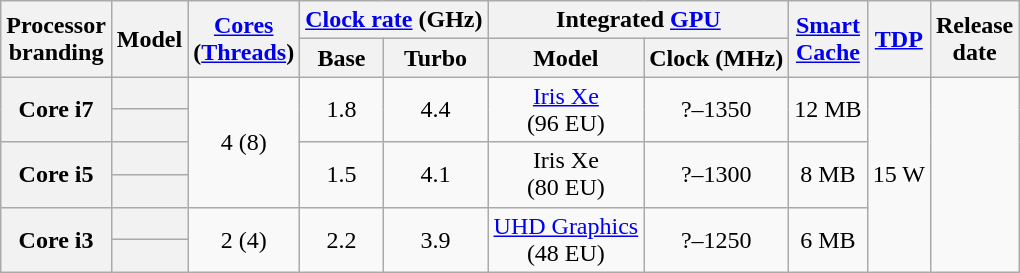<table class="wikitable sortable nowrap" style="text-align: center;">
<tr>
<th class="unsortable" rowspan="2">Processor<br>branding</th>
<th rowspan="2">Model</th>
<th class="unsortable" rowspan="2"><a href='#'>Cores</a><br>(<a href='#'>Threads</a>)</th>
<th colspan="2"><a href='#'>Clock rate</a> (GHz)</th>
<th colspan="2">Integrated <a href='#'>GPU</a></th>
<th class="unsortable" rowspan="2"><a href='#'>Smart<br>Cache</a></th>
<th rowspan="2"><a href='#'>TDP</a></th>
<th rowspan="2">Release<br>date</th>
</tr>
<tr>
<th class="unsortable">Base</th>
<th class="unsortable">Turbo</th>
<th class="unsortable">Model</th>
<th class="unsortable">Clock (MHz)</th>
</tr>
<tr>
<th rowspan=2>Core i7</th>
<th style="text-align:left;" data-sort-value="sku6"></th>
<td rowspan=4>4 (8)</td>
<td rowspan=2>1.8</td>
<td rowspan=2>4.4</td>
<td rowspan=2><a href='#'>Iris Xe</a><br>(96 EU)</td>
<td rowspan=2>?–1350</td>
<td rowspan=2>12 MB</td>
<td rowspan=6>15 W</td>
<td rowspan=6></td>
</tr>
<tr>
<th style="text-align:left;" data-sort-value="sku5"></th>
</tr>
<tr>
<th rowspan=2>Core i5</th>
<th style="text-align:left;" data-sort-value="sku4"></th>
<td rowspan=2>1.5</td>
<td rowspan=2>4.1</td>
<td rowspan=2>Iris Xe<br>(80 EU)</td>
<td rowspan=2>?–1300</td>
<td rowspan=2>8 MB</td>
</tr>
<tr>
<th style="text-align:left;" data-sort-value="sku3"></th>
</tr>
<tr>
<th rowspan=2>Core i3</th>
<th style="text-align:left;" data-sort-value="sku2"></th>
<td rowspan=2>2 (4)</td>
<td rowspan=2>2.2</td>
<td rowspan=2>3.9</td>
<td rowspan=2><a href='#'>UHD Graphics</a><br>(48 EU)</td>
<td rowspan=2>?–1250</td>
<td rowspan=2>6 MB</td>
</tr>
<tr>
<th style="text-align:left;" data-sort-value="sku1"></th>
</tr>
</table>
